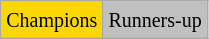<table class="wikitable">
<tr>
<td bgcolor=gold><small>Champions</small></td>
<td style="background:silver;"><small>Runners-up</small></td>
</tr>
</table>
